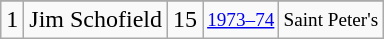<table class="wikitable">
<tr>
</tr>
<tr>
<td>1</td>
<td>Jim Schofield</td>
<td>15</td>
<td style="font-size:80%;"><a href='#'>1973–74</a></td>
<td style="font-size:80%;">Saint Peter's</td>
</tr>
</table>
